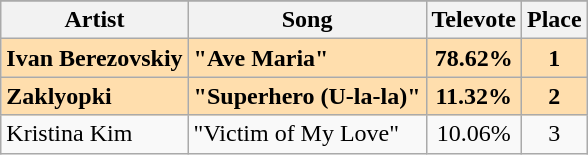<table class="sortable wikitable" style="margin: 1em auto 1em auto; text-align:center;">
<tr>
</tr>
<tr>
<th>Artist</th>
<th>Song</th>
<th>Televote</th>
<th>Place</th>
</tr>
<tr style="font-weight:bold; background:navajowhite;">
<td style="text-align:left;">Ivan Berezovskiy</td>
<td style="text-align:left;">"Ave Maria"</td>
<td>78.62%</td>
<td>1</td>
</tr>
<tr style="font-weight:bold; background:navajowhite;">
<td style="text-align:left;">Zaklyopki</td>
<td style="text-align:left;">"Superhero (U-la-la)"</td>
<td>11.32%</td>
<td>2</td>
</tr>
<tr>
<td style="text-align:left;">Kristina Kim</td>
<td style="text-align:left;">"Victim of My Love"</td>
<td>10.06%</td>
<td>3</td>
</tr>
</table>
